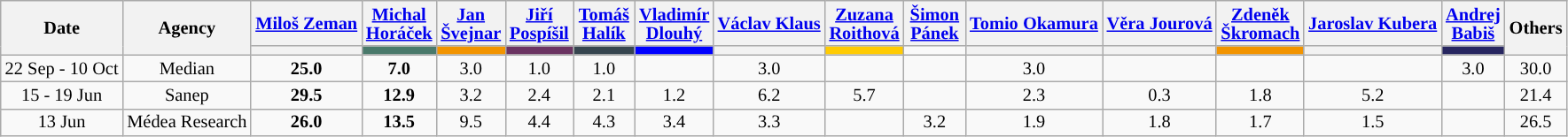<table class="wikitable collapsible collapsed" style=text-align:center;font-size:85%;line-height:14px;">
<tr>
<th rowspan="2">Date</th>
<th rowspan="2">Agency</th>
<th><a href='#'>Miloš Zeman</a></th>
<th><a href='#'>Michal Horáček</a></th>
<th><a href='#'>Jan Švejnar</a></th>
<th><a href='#'>Jiří Pospíšil</a></th>
<th><a href='#'>Tomáš Halík</a></th>
<th><a href='#'>Vladimír Dlouhý</a></th>
<th><a href='#'>Václav Klaus</a></th>
<th><a href='#'>Zuzana Roithová</a></th>
<th><a href='#'>Šimon Pánek</a></th>
<th><a href='#'>Tomio Okamura</a></th>
<th><a href='#'>Věra Jourová</a></th>
<th><a href='#'>Zdeněk Škromach</a></th>
<th><a href='#'>Jaroslav Kubera</a></th>
<th><a href='#'>Andrej Babiš</a></th>
<th rowspan="2">Others</th>
</tr>
<tr>
<th style="background:"></th>
<th style="background:#49796B; width:40px;"></th>
<th style="background:#F29400; width:40px;"></th>
<th style="background:#6b3362; width:40px;"></th>
<th style="background:#36454F; width:40px;"></th>
<th style="background:#0000FF; width:40px;"></th>
<th style="background:"></th>
<th style="background:#FFCB03; width:40px;"></th>
<th style="background:#0000; width:40px;"></th>
<th style="background:"></th>
<th style="background:"></th>
<th style="background:#F29400; width:40px;"></th>
<th style="background:"></th>
<th style="background:#272660; width:40px;"></th>
</tr>
<tr>
<td>22 Sep - 10 Oct</td>
<td>Median</td>
<td><strong>25.0</strong></td>
<td><strong>7.0</strong></td>
<td>3.0</td>
<td>1.0</td>
<td>1.0</td>
<td></td>
<td>3.0</td>
<td></td>
<td></td>
<td>3.0</td>
<td></td>
<td></td>
<td></td>
<td>3.0</td>
<td>30.0</td>
</tr>
<tr>
<td>15 - 19 Jun</td>
<td>Sanep</td>
<td><strong>29.5</strong></td>
<td><strong>12.9</strong></td>
<td>3.2</td>
<td>2.4</td>
<td>2.1</td>
<td>1.2</td>
<td>6.2</td>
<td>5.7</td>
<td></td>
<td>2.3</td>
<td>0.3</td>
<td>1.8</td>
<td>5.2</td>
<td></td>
<td>21.4</td>
</tr>
<tr>
<td>13 Jun</td>
<td>Médea Research</td>
<td><strong>26.0</strong></td>
<td><strong>13.5</strong></td>
<td>9.5</td>
<td>4.4</td>
<td>4.3</td>
<td>3.4</td>
<td>3.3</td>
<td></td>
<td>3.2</td>
<td>1.9</td>
<td>1.8</td>
<td>1.7</td>
<td>1.5</td>
<td></td>
<td>26.5</td>
</tr>
</table>
